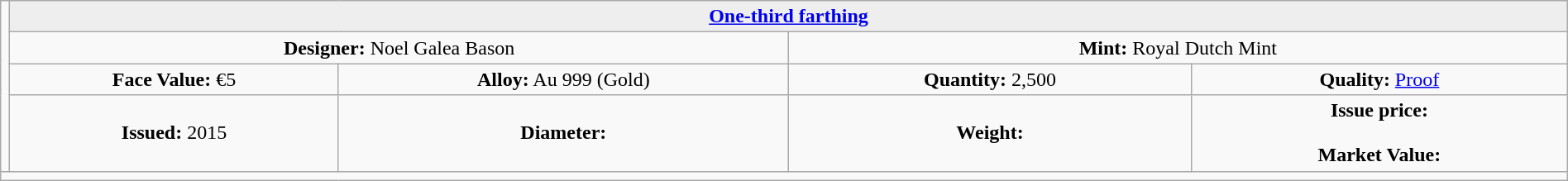<table class="wikitable" width=100%>
<tr>
<td rowspan=4 width="330px" nowrap align=center></td>
<th colspan="4" align=center style="background:#eeeeee;"><a href='#'>One-third farthing</a></th>
</tr>
<tr>
<td colspan="2" width="50%" align=center><strong>Designer:</strong> Noel Galea Bason</td>
<td colspan="2" width="50%" align=center><strong>Mint:</strong> Royal Dutch Mint</td>
</tr>
<tr>
<td align=center><strong>Face Value:</strong> €5</td>
<td align=center><strong>Alloy:</strong> Au 999 (Gold)</td>
<td align=center><strong>Quantity:</strong> 2,500</td>
<td align=center><strong>Quality:</strong> <a href='#'>Proof</a></td>
</tr>
<tr>
<td align=center><strong>Issued:</strong> 2015</td>
<td align=center><strong>Diameter:</strong> </td>
<td align=center><strong>Weight:</strong> </td>
<td align=center><strong>Issue price:</strong><br><br>
<strong>Market Value:</strong></td>
</tr>
<tr>
<td colspan="5" align=left></td>
</tr>
</table>
